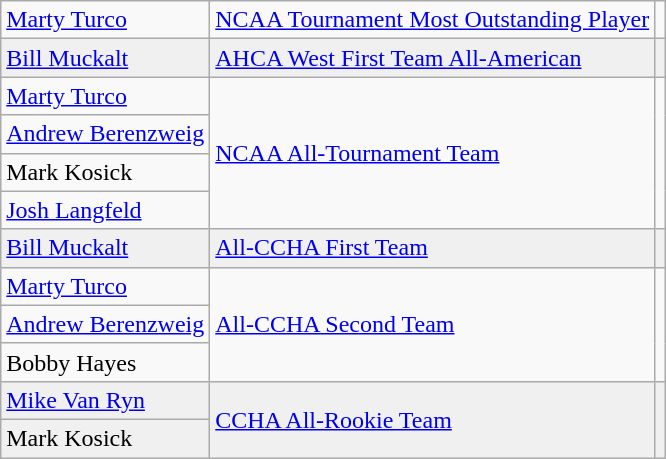<table class="wikitable">
<tr>
<td><a href='#'>Marty Turco</a></td>
<td><a href='#'>NCAA Tournament Most Outstanding Player</a></td>
<td></td>
</tr>
<tr bgcolor=f0f0f0>
<td><a href='#'>Bill Muckalt</a></td>
<td><a href='#'>AHCA West First Team All-American</a></td>
<td></td>
</tr>
<tr>
<td><a href='#'>Marty Turco</a></td>
<td rowspan=4><a href='#'>NCAA All-Tournament Team</a></td>
<td rowspan=4></td>
</tr>
<tr>
<td><a href='#'>Andrew Berenzweig</a></td>
</tr>
<tr>
<td>Mark Kosick</td>
</tr>
<tr>
<td><a href='#'>Josh Langfeld</a></td>
</tr>
<tr bgcolor=f0f0f0>
<td><a href='#'>Bill Muckalt</a></td>
<td><a href='#'>All-CCHA First Team</a></td>
<td></td>
</tr>
<tr>
<td><a href='#'>Marty Turco</a></td>
<td rowspan=3><a href='#'>All-CCHA Second Team</a></td>
<td rowspan=3></td>
</tr>
<tr>
<td><a href='#'>Andrew Berenzweig</a></td>
</tr>
<tr>
<td>Bobby Hayes</td>
</tr>
<tr bgcolor=f0f0f0>
<td><a href='#'>Mike Van Ryn</a></td>
<td rowspan=2><a href='#'>CCHA All-Rookie Team</a></td>
<td rowspan=2></td>
</tr>
<tr bgcolor=f0f0f0>
<td>Mark Kosick</td>
</tr>
</table>
